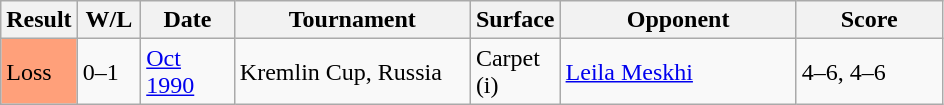<table class="sortable wikitable">
<tr>
<th style="width:40px">Result</th>
<th style="width:35px" class="unsortable">W/L</th>
<th style="width:55px">Date</th>
<th style="width:150px">Tournament</th>
<th style="width:50px">Surface</th>
<th style="width:150px">Opponent</th>
<th style="width:90px" class="unsortable">Score</th>
</tr>
<tr>
<td style="background:#ffa07a;">Loss</td>
<td>0–1</td>
<td><a href='#'>Oct 1990</a></td>
<td>Kremlin Cup, Russia</td>
<td>Carpet (i)</td>
<td> <a href='#'>Leila Meskhi</a></td>
<td>4–6, 4–6</td>
</tr>
</table>
